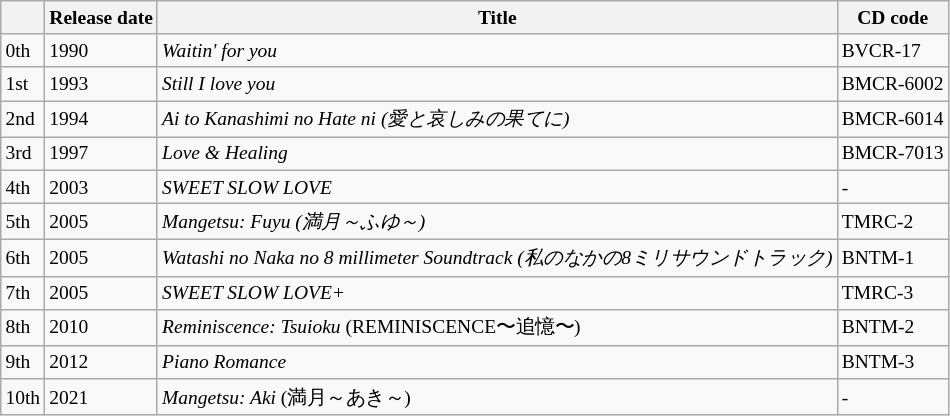<table class=wikitable style="font-size:small">
<tr>
<th></th>
<th>Release date</th>
<th>Title</th>
<th>CD code</th>
</tr>
<tr>
<td>0th</td>
<td>1990</td>
<td><em>Waitin' for you</em></td>
<td>BVCR-17</td>
</tr>
<tr>
<td>1st</td>
<td>1993</td>
<td><em>Still I love you</em></td>
<td>BMCR-6002</td>
</tr>
<tr>
<td>2nd</td>
<td>1994</td>
<td><em>Ai to Kanashimi no Hate ni (愛と哀しみの果てに)</em></td>
<td>BMCR-6014</td>
</tr>
<tr>
<td>3rd</td>
<td>1997</td>
<td><em>Love & Healing</em></td>
<td>BMCR-7013</td>
</tr>
<tr>
<td>4th</td>
<td>2003</td>
<td><em>SWEET SLOW LOVE</em></td>
<td>-</td>
</tr>
<tr>
<td>5th</td>
<td>2005</td>
<td><em>Mangetsu: Fuyu (満月～ふゆ～)</em></td>
<td>TMRC-2</td>
</tr>
<tr>
<td>6th</td>
<td>2005</td>
<td><em>Watashi no Naka no 8 millimeter Soundtrack (私のなかの8ミリサウンドトラック)</em></td>
<td>BNTM-1</td>
</tr>
<tr>
<td>7th</td>
<td>2005</td>
<td><em>SWEET SLOW LOVE+</em></td>
<td>TMRC-3 </td>
</tr>
<tr>
<td>8th</td>
<td>2010</td>
<td><em>Reminiscence: Tsuioku</em> (REMINISCENCE〜追憶〜)</td>
<td>BNTM-2</td>
</tr>
<tr>
<td>9th</td>
<td>2012</td>
<td><em>Piano Romance</em></td>
<td>BNTM-3</td>
</tr>
<tr>
<td>10th</td>
<td>2021</td>
<td><em>Mangetsu: Aki</em> (満月～あき～)</td>
<td>-</td>
</tr>
</table>
